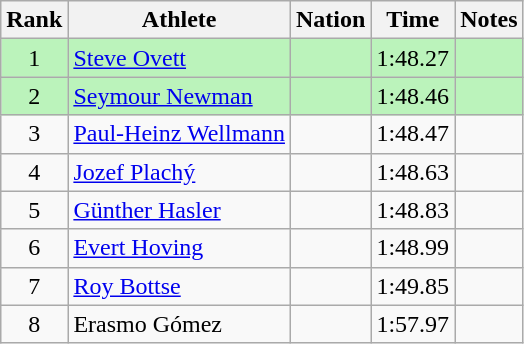<table class="wikitable sortable" style="text-align:center">
<tr>
<th>Rank</th>
<th>Athlete</th>
<th>Nation</th>
<th>Time</th>
<th>Notes</th>
</tr>
<tr style="background:#bbf3bb;">
<td>1</td>
<td align=left><a href='#'>Steve Ovett</a></td>
<td align=left></td>
<td>1:48.27</td>
<td></td>
</tr>
<tr style="background:#bbf3bb;">
<td>2</td>
<td align=left><a href='#'>Seymour Newman</a></td>
<td align=left></td>
<td>1:48.46</td>
<td></td>
</tr>
<tr>
<td>3</td>
<td align=left><a href='#'>Paul-Heinz Wellmann</a></td>
<td align=left></td>
<td>1:48.47</td>
<td></td>
</tr>
<tr>
<td>4</td>
<td align=left><a href='#'>Jozef Plachý</a></td>
<td align=left></td>
<td>1:48.63</td>
<td></td>
</tr>
<tr>
<td>5</td>
<td align=left><a href='#'>Günther Hasler</a></td>
<td align=left></td>
<td>1:48.83</td>
<td></td>
</tr>
<tr>
<td>6</td>
<td align=left><a href='#'>Evert Hoving</a></td>
<td align=left></td>
<td>1:48.99</td>
<td></td>
</tr>
<tr>
<td>7</td>
<td align=left><a href='#'>Roy Bottse</a></td>
<td align=left></td>
<td>1:49.85</td>
<td></td>
</tr>
<tr>
<td>8</td>
<td align=left>Erasmo Gómez</td>
<td align=left></td>
<td>1:57.97</td>
<td></td>
</tr>
</table>
